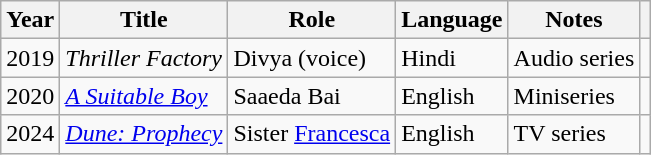<table class="wikitable sortable">
<tr>
<th scope="col">Year</th>
<th scope="col">Title</th>
<th scope="col">Role</th>
<th scope="col">Language</th>
<th scope="col" class="unsortable">Notes</th>
<th scope="col" class="unsortable"></th>
</tr>
<tr>
<td>2019</td>
<td><em>Thriller Factory</em></td>
<td>Divya (voice)</td>
<td>Hindi</td>
<td>Audio series</td>
<td align="center"></td>
</tr>
<tr>
<td>2020</td>
<td><em><a href='#'>A Suitable Boy</a></em></td>
<td>Saaeda Bai</td>
<td>English</td>
<td>Miniseries</td>
<td align="center"></td>
</tr>
<tr>
<td>2024</td>
<td><em><a href='#'>Dune: Prophecy</a></em></td>
<td>Sister <a href='#'>Francesca</a></td>
<td>English</td>
<td>TV series</td>
<td align="center"></td>
</tr>
</table>
